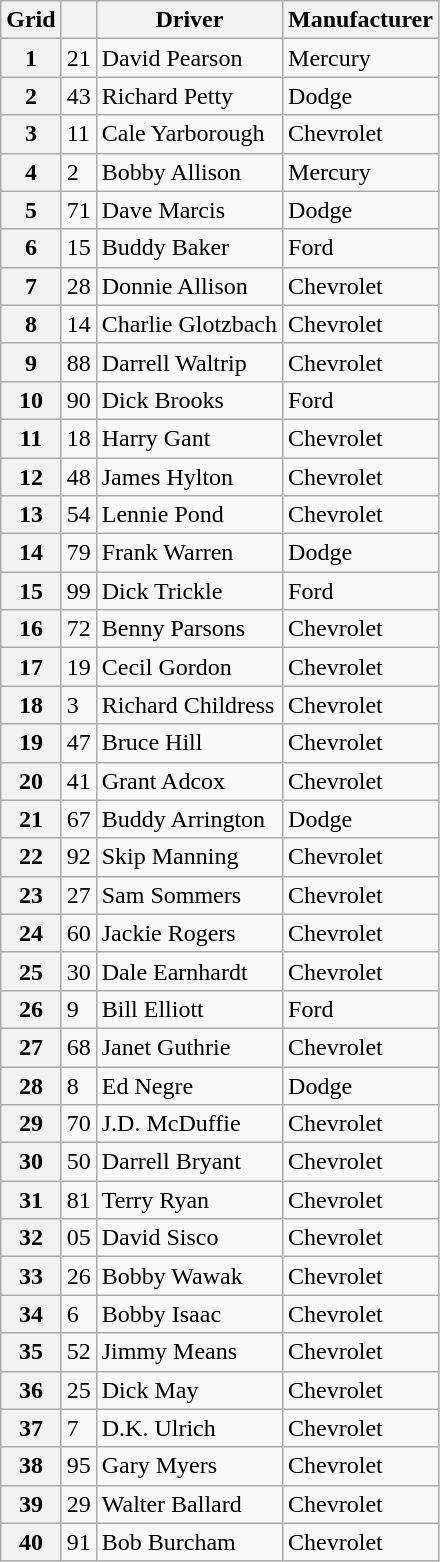<table class="wikitable">
<tr>
<th>Grid</th>
<th></th>
<th>Driver</th>
<th>Manufacturer</th>
</tr>
<tr>
<th>1</th>
<td>21</td>
<td>David Pearson</td>
<td>Mercury</td>
</tr>
<tr>
<th>2</th>
<td>43</td>
<td>Richard Petty</td>
<td>Dodge</td>
</tr>
<tr>
<th>3</th>
<td>11</td>
<td>Cale Yarborough</td>
<td>Chevrolet</td>
</tr>
<tr>
<th>4</th>
<td>2</td>
<td>Bobby Allison</td>
<td>Mercury</td>
</tr>
<tr>
<th>5</th>
<td>71</td>
<td>Dave Marcis</td>
<td>Dodge</td>
</tr>
<tr>
<th>6</th>
<td>15</td>
<td>Buddy Baker</td>
<td>Ford</td>
</tr>
<tr>
<th>7</th>
<td>28</td>
<td>Donnie Allison</td>
<td>Chevrolet</td>
</tr>
<tr>
<th>8</th>
<td>14</td>
<td>Charlie Glotzbach</td>
<td>Chevrolet</td>
</tr>
<tr>
<th>9</th>
<td>88</td>
<td>Darrell Waltrip</td>
<td>Chevrolet</td>
</tr>
<tr>
<th>10</th>
<td>90</td>
<td>Dick Brooks</td>
<td>Ford</td>
</tr>
<tr>
<th>11</th>
<td>18</td>
<td>Harry Gant</td>
<td>Chevrolet</td>
</tr>
<tr>
<th>12</th>
<td>48</td>
<td>James Hylton</td>
<td>Chevrolet</td>
</tr>
<tr>
<th>13</th>
<td>54</td>
<td>Lennie Pond</td>
<td>Chevrolet</td>
</tr>
<tr>
<th>14</th>
<td>79</td>
<td>Frank Warren</td>
<td>Dodge</td>
</tr>
<tr>
<th>15</th>
<td>99</td>
<td>Dick Trickle</td>
<td>Ford</td>
</tr>
<tr>
<th>16</th>
<td>72</td>
<td>Benny Parsons</td>
<td>Chevrolet</td>
</tr>
<tr>
<th>17</th>
<td>19</td>
<td>Cecil Gordon</td>
<td>Chevrolet</td>
</tr>
<tr>
<th>18</th>
<td>3</td>
<td>Richard Childress</td>
<td>Chevrolet</td>
</tr>
<tr>
<th>19</th>
<td>47</td>
<td>Bruce Hill</td>
<td>Chevrolet</td>
</tr>
<tr>
<th>20</th>
<td>41</td>
<td>Grant Adcox</td>
<td>Chevrolet</td>
</tr>
<tr>
<th>21</th>
<td>67</td>
<td>Buddy Arrington</td>
<td>Dodge</td>
</tr>
<tr>
<th>22</th>
<td>92</td>
<td>Skip Manning</td>
<td>Chevrolet</td>
</tr>
<tr>
<th>23</th>
<td>27</td>
<td>Sam Sommers</td>
<td>Chevrolet</td>
</tr>
<tr>
<th>24</th>
<td>60</td>
<td>Jackie Rogers</td>
<td>Chevrolet</td>
</tr>
<tr>
<th>25</th>
<td>30</td>
<td>Dale Earnhardt</td>
<td>Chevrolet</td>
</tr>
<tr>
<th>26</th>
<td>9</td>
<td>Bill Elliott</td>
<td>Ford</td>
</tr>
<tr>
<th>27</th>
<td>68</td>
<td>Janet Guthrie</td>
<td>Chevrolet</td>
</tr>
<tr>
<th>28</th>
<td>8</td>
<td>Ed Negre</td>
<td>Dodge</td>
</tr>
<tr>
<th>29</th>
<td>70</td>
<td>J.D. McDuffie</td>
<td>Chevrolet</td>
</tr>
<tr>
<th>30</th>
<td>50</td>
<td>Darrell Bryant</td>
<td>Chevrolet</td>
</tr>
<tr>
<th>31</th>
<td>81</td>
<td>Terry Ryan</td>
<td>Chevrolet</td>
</tr>
<tr>
<th>32</th>
<td>05</td>
<td>David Sisco</td>
<td>Chevrolet</td>
</tr>
<tr>
<th>33</th>
<td>26</td>
<td>Bobby Wawak</td>
<td>Chevrolet</td>
</tr>
<tr>
<th>34</th>
<td>6</td>
<td>Bobby Isaac</td>
<td>Chevrolet</td>
</tr>
<tr>
<th>35</th>
<td>52</td>
<td>Jimmy Means</td>
<td>Chevrolet</td>
</tr>
<tr>
<th>36</th>
<td>25</td>
<td>Dick May</td>
<td>Chevrolet</td>
</tr>
<tr>
<th>37</th>
<td>7</td>
<td>D.K. Ulrich</td>
<td>Chevrolet</td>
</tr>
<tr>
<th>38</th>
<td>95</td>
<td>Gary Myers</td>
<td>Chevrolet</td>
</tr>
<tr>
<th>39</th>
<td>29</td>
<td>Walter Ballard</td>
<td>Chevrolet</td>
</tr>
<tr>
<th>40</th>
<td>91</td>
<td>Bob Burcham</td>
<td>Chevrolet</td>
</tr>
</table>
